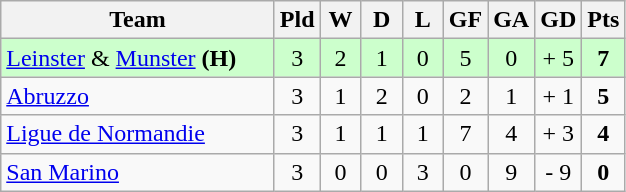<table class="wikitable" style="text-align:center;">
<tr>
<th width=175>Team</th>
<th width=20 abbr="Played">Pld</th>
<th width=20 abbr="Won">W</th>
<th width=20 abbr="Drawn">D</th>
<th width=20 abbr="Lost">L</th>
<th width=20 abbr="Goals for">GF</th>
<th width=20 abbr="Goals against">GA</th>
<th width=20 abbr="Goal difference">GD</th>
<th width=20 abbr="Points">Pts</th>
</tr>
<tr bgcolor="#ccffcc">
<td align=left> <a href='#'>Leinster</a> & <a href='#'>Munster</a> <strong>(H)</strong></td>
<td>3</td>
<td>2</td>
<td>1</td>
<td>0</td>
<td>5</td>
<td>0</td>
<td>+ 5</td>
<td><strong>7</strong></td>
</tr>
<tr>
<td align=left> <a href='#'>Abruzzo</a></td>
<td>3</td>
<td>1</td>
<td>2</td>
<td>0</td>
<td>2</td>
<td>1</td>
<td>+ 1</td>
<td><strong>5</strong></td>
</tr>
<tr>
<td align=left> <a href='#'>Ligue de Normandie</a></td>
<td>3</td>
<td>1</td>
<td>1</td>
<td>1</td>
<td>7</td>
<td>4</td>
<td>+ 3</td>
<td><strong>4</strong></td>
</tr>
<tr>
<td align=left> <a href='#'>San Marino</a></td>
<td>3</td>
<td>0</td>
<td>0</td>
<td>3</td>
<td>0</td>
<td>9</td>
<td>- 9</td>
<td><strong>0</strong></td>
</tr>
</table>
